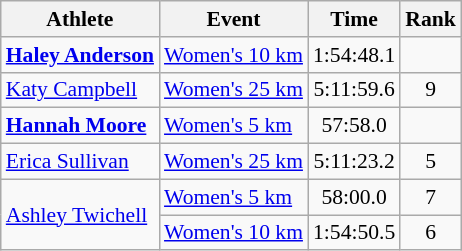<table class=wikitable style="font-size:90%;">
<tr>
<th>Athlete</th>
<th>Event</th>
<th>Time</th>
<th>Rank</th>
</tr>
<tr align=center>
<td align=left><strong><a href='#'>Haley Anderson</a></strong></td>
<td align=left><a href='#'>Women's 10 km</a></td>
<td>1:54:48.1</td>
<td></td>
</tr>
<tr align=center>
<td align=left><a href='#'>Katy Campbell</a></td>
<td align=left><a href='#'>Women's 25 km</a></td>
<td>5:11:59.6</td>
<td>9</td>
</tr>
<tr align=center>
<td align=left><strong><a href='#'>Hannah Moore</a></strong></td>
<td align=left><a href='#'>Women's 5 km</a></td>
<td>57:58.0</td>
<td></td>
</tr>
<tr align=center>
<td align=left><a href='#'>Erica Sullivan</a></td>
<td align=left><a href='#'>Women's 25 km</a></td>
<td>5:11:23.2</td>
<td>5</td>
</tr>
<tr align=center>
<td align=left rowspan=2><a href='#'>Ashley Twichell</a></td>
<td align=left><a href='#'>Women's 5 km</a></td>
<td>58:00.0</td>
<td>7</td>
</tr>
<tr align=center>
<td align=left><a href='#'>Women's 10 km</a></td>
<td>1:54:50.5</td>
<td>6</td>
</tr>
</table>
